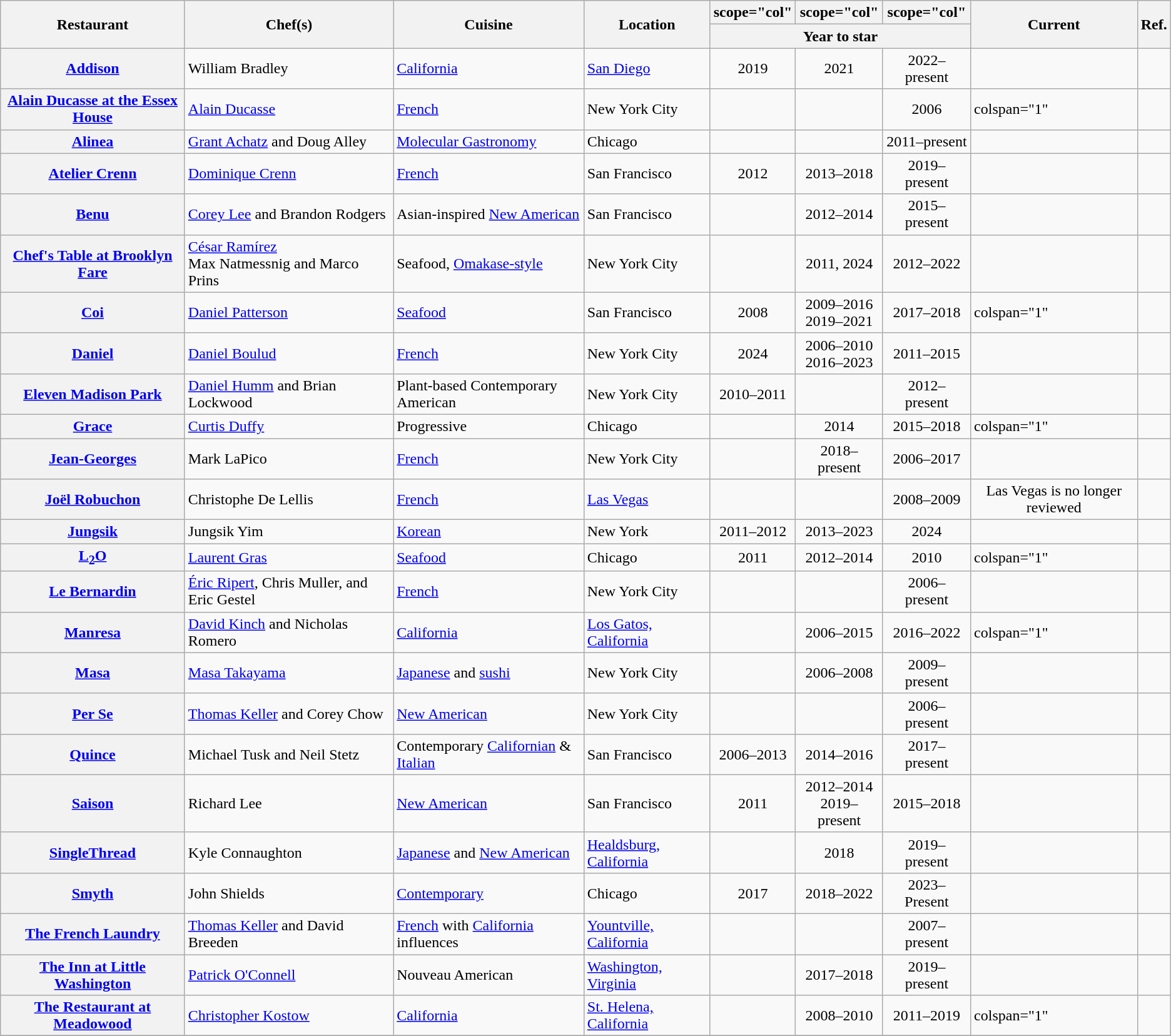<table class="wikitable sortable plainrowheaders">
<tr>
<th scope="col" rowspan="2">Restaurant</th>
<th scope="col" rowspan="2">Chef(s)</th>
<th scope="col" rowspan="2">Cuisine</th>
<th scope="col" rowspan="2">Location</th>
<th>scope="col" </th>
<th>scope="col" </th>
<th>scope="col" </th>
<th scope="col" rowspan="2">Current</th>
<th scope="col" class="unsortable" rowspan="2">Ref.</th>
</tr>
<tr class="unsortable">
<th scope="col" colspan="3">Year to star</th>
</tr>
<tr>
<th scope="row"><a href='#'>Addison</a></th>
<td>William Bradley</td>
<td><a href='#'>California</a></td>
<td><a href='#'>San Diego</a></td>
<td align=center>2019</td>
<td align=center>2021</td>
<td align=center>2022–present</td>
<td></td>
<td align=center></td>
</tr>
<tr>
<th scope="row"><a href='#'>Alain Ducasse at the Essex House</a></th>
<td><a href='#'>Alain Ducasse</a></td>
<td><a href='#'>French</a></td>
<td>New York City</td>
<td align=center></td>
<td align=center></td>
<td align=center>2006</td>
<td>colspan="1" </td>
<td align=center></td>
</tr>
<tr>
<th scope="row"><a href='#'>Alinea</a></th>
<td><a href='#'>Grant Achatz</a> and Doug Alley</td>
<td><a href='#'>Molecular Gastronomy</a></td>
<td>Chicago</td>
<td align=center></td>
<td align=center></td>
<td align=center>2011–present</td>
<td></td>
<td align=center></td>
</tr>
<tr>
<th scope="row"><a href='#'>Atelier Crenn</a></th>
<td><a href='#'>Dominique Crenn</a></td>
<td><a href='#'>French</a></td>
<td>San Francisco</td>
<td align=center>2012</td>
<td align=center>2013–2018</td>
<td align=center>2019–present</td>
<td></td>
<td align=center></td>
</tr>
<tr>
<th scope="row"><a href='#'>Benu</a></th>
<td><a href='#'>Corey Lee</a> and Brandon Rodgers</td>
<td>Asian-inspired <a href='#'>New American</a></td>
<td>San Francisco</td>
<td align=center></td>
<td align=center>2012–2014</td>
<td align=center>2015–present</td>
<td></td>
<td align=center></td>
</tr>
<tr>
<th scope="row"><a href='#'>Chef's Table at Brooklyn Fare</a></th>
<td><a href='#'>César Ramírez</a> <br> Max Natmessnig and Marco Prins</td>
<td>Seafood, <a href='#'>Omakase-style</a></td>
<td>New York City</td>
<td align=center></td>
<td align=center>2011, 2024</td>
<td align=center>2012–2022</td>
<td></td>
<td align=center></td>
</tr>
<tr>
<th scope="row"><a href='#'>Coi</a></th>
<td><a href='#'>Daniel Patterson</a></td>
<td><a href='#'>Seafood</a></td>
<td>San Francisco</td>
<td align=center>2008</td>
<td align=center>2009–2016 <br> 2019–2021</td>
<td align=center>2017–2018</td>
<td>colspan="1" </td>
<td align=center></td>
</tr>
<tr>
<th scope="row"><a href='#'>Daniel</a></th>
<td><a href='#'>Daniel Boulud</a></td>
<td><a href='#'>French</a></td>
<td>New York City</td>
<td align=center>2024</td>
<td align=center>2006–2010 <br>2016–2023</td>
<td align=center>2011–2015</td>
<td></td>
<td align=center></td>
</tr>
<tr>
<th scope="row"><a href='#'>Eleven Madison Park</a></th>
<td><a href='#'>Daniel Humm</a> and Brian Lockwood</td>
<td>Plant-based Contemporary American</td>
<td>New York City</td>
<td align=center>2010–2011</td>
<td align=center></td>
<td align=center>2012–present</td>
<td></td>
<td align=center></td>
</tr>
<tr>
<th scope="row"><a href='#'>Grace</a></th>
<td><a href='#'>Curtis Duffy</a></td>
<td>Progressive</td>
<td>Chicago</td>
<td align=center></td>
<td align=center>2014</td>
<td align=center>2015–2018</td>
<td>colspan="1" </td>
<td align=center></td>
</tr>
<tr>
<th scope="row"><a href='#'>Jean-Georges</a></th>
<td>Mark LaPico</td>
<td><a href='#'>French</a></td>
<td>New York City</td>
<td align=center></td>
<td align=center>2018–present</td>
<td align=center>2006–2017</td>
<td></td>
<td align=center></td>
</tr>
<tr>
<th scope="row"><a href='#'>Joël Robuchon</a></th>
<td>Christophe De Lellis</td>
<td><a href='#'>French</a></td>
<td><a href='#'>Las Vegas</a></td>
<td align=center></td>
<td align=center></td>
<td align=center>2008–2009</td>
<td align=center>Las Vegas is no longer reviewed</td>
<td align=center></td>
</tr>
<tr>
<th scope="row"><a href='#'>Jungsik</a></th>
<td>Jungsik Yim</td>
<td><a href='#'>Korean</a></td>
<td>New York</td>
<td align=center>2011–2012</td>
<td align=center>2013–2023</td>
<td align=center>2024</td>
<td></td>
<td align=center></td>
</tr>
<tr>
<th scope="row"><a href='#'>L<sub>2</sub>O</a></th>
<td><a href='#'>Laurent Gras</a></td>
<td><a href='#'>Seafood</a></td>
<td>Chicago</td>
<td align=center>2011</td>
<td align=center>2012–2014</td>
<td align=center>2010</td>
<td>colspan="1" </td>
<td align=center></td>
</tr>
<tr>
<th scope="row"><a href='#'>Le Bernardin</a></th>
<td><a href='#'>Éric Ripert</a>, Chris Muller, and Eric Gestel</td>
<td><a href='#'>French</a></td>
<td>New York City</td>
<td align=center></td>
<td align=center></td>
<td align=center>2006–present</td>
<td></td>
<td align=center></td>
</tr>
<tr>
<th scope="row"><a href='#'>Manresa</a></th>
<td><a href='#'>David Kinch</a> and Nicholas Romero</td>
<td><a href='#'>California</a></td>
<td><a href='#'>Los Gatos, California</a></td>
<td align=center></td>
<td align=center>2006–2015</td>
<td align=center>2016–2022</td>
<td>colspan="1" </td>
<td align=center></td>
</tr>
<tr>
<th scope="row"><a href='#'>Masa</a></th>
<td><a href='#'>Masa Takayama</a></td>
<td><a href='#'>Japanese</a> and <a href='#'>sushi</a></td>
<td>New York City</td>
<td align=center></td>
<td align=center>2006–2008</td>
<td align=center>2009–present</td>
<td></td>
<td align=center></td>
</tr>
<tr>
<th scope="row"><a href='#'>Per Se</a></th>
<td><a href='#'>Thomas Keller</a> and Corey Chow</td>
<td><a href='#'>New American</a></td>
<td>New York City</td>
<td align=center></td>
<td align=center></td>
<td align=center>2006–present</td>
<td></td>
<td align=center></td>
</tr>
<tr>
<th scope="row"><a href='#'>Quince</a></th>
<td>Michael Tusk and Neil Stetz</td>
<td>Contemporary <a href='#'>Californian</a> & <a href='#'>Italian</a></td>
<td>San Francisco</td>
<td align=center>2006–2013</td>
<td align=center>2014–2016</td>
<td align=center>2017–present</td>
<td></td>
<td align=center></td>
</tr>
<tr>
<th scope="row"><a href='#'>Saison</a></th>
<td>Richard Lee</td>
<td><a href='#'>New American</a></td>
<td>San Francisco</td>
<td align=center>2011</td>
<td align=center>2012–2014<br> 2019–present</td>
<td align=center>2015–2018</td>
<td></td>
<td align=center></td>
</tr>
<tr>
<th scope="row"><a href='#'>SingleThread</a></th>
<td>Kyle Connaughton</td>
<td><a href='#'>Japanese</a> and <a href='#'>New American</a></td>
<td><a href='#'>Healdsburg, California</a></td>
<td align=center></td>
<td align=center>2018</td>
<td align=center>2019–present</td>
<td></td>
<td align=center></td>
</tr>
<tr>
<th scope="row"><a href='#'>Smyth</a></th>
<td>John Shields</td>
<td><a href='#'>Contemporary</a></td>
<td>Chicago</td>
<td align=center>2017</td>
<td align=center>2018–2022</td>
<td align=center>2023–Present</td>
<td></td>
<td align=center></td>
</tr>
<tr>
<th scope="row"><a href='#'>The French Laundry</a></th>
<td><a href='#'>Thomas Keller</a> and David Breeden</td>
<td><a href='#'>French</a> with <a href='#'>California</a> influences</td>
<td><a href='#'>Yountville, California</a></td>
<td align=center></td>
<td align=center></td>
<td align=center>2007–present</td>
<td></td>
<td align=center></td>
</tr>
<tr>
<th scope="row"><a href='#'>The Inn at Little Washington</a></th>
<td><a href='#'>Patrick O'Connell</a></td>
<td>Nouveau American</td>
<td><a href='#'>Washington, Virginia</a></td>
<td align=center></td>
<td align=center>2017–2018</td>
<td align=center>2019–present</td>
<td></td>
<td align=center></td>
</tr>
<tr>
<th scope="row"><a href='#'>The Restaurant at Meadowood</a></th>
<td><a href='#'>Christopher Kostow</a></td>
<td><a href='#'>California</a></td>
<td><a href='#'>St. Helena, California</a></td>
<td align=center></td>
<td align=center>2008–2010</td>
<td align=center>2011–2019</td>
<td>colspan="1" </td>
<td align=center></td>
</tr>
<tr>
</tr>
</table>
